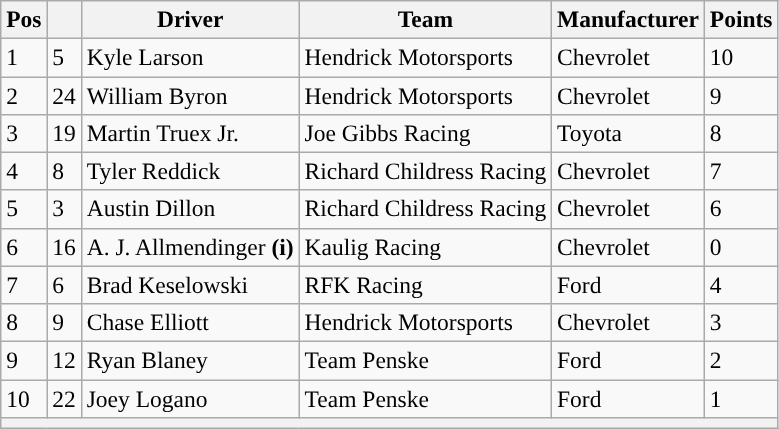<table class="wikitable" style="font-size:98%">
<tr>
<th>Pos</th>
<th></th>
<th>Driver</th>
<th>Team</th>
<th>Manufacturer</th>
<th>Points</th>
</tr>
<tr>
<td>1</td>
<td>5</td>
<td>Kyle Larson</td>
<td>Hendrick Motorsports</td>
<td>Chevrolet</td>
<td>10</td>
</tr>
<tr>
<td>2</td>
<td>24</td>
<td>William Byron</td>
<td>Hendrick Motorsports</td>
<td>Chevrolet</td>
<td>9</td>
</tr>
<tr>
<td>3</td>
<td>19</td>
<td>Martin Truex Jr.</td>
<td>Joe Gibbs Racing</td>
<td>Toyota</td>
<td>8</td>
</tr>
<tr>
<td>4</td>
<td>8</td>
<td>Tyler Reddick</td>
<td>Richard Childress Racing</td>
<td>Chevrolet</td>
<td>7</td>
</tr>
<tr>
<td>5</td>
<td>3</td>
<td>Austin Dillon</td>
<td>Richard Childress Racing</td>
<td>Chevrolet</td>
<td>6</td>
</tr>
<tr>
<td>6</td>
<td>16</td>
<td>A. J. Allmendinger <strong>(i)</strong></td>
<td>Kaulig Racing</td>
<td>Chevrolet</td>
<td>0</td>
</tr>
<tr>
<td>7</td>
<td>6</td>
<td>Brad Keselowski</td>
<td>RFK Racing</td>
<td>Ford</td>
<td>4</td>
</tr>
<tr>
<td>8</td>
<td>9</td>
<td>Chase Elliott</td>
<td>Hendrick Motorsports</td>
<td>Chevrolet</td>
<td>3</td>
</tr>
<tr>
<td>9</td>
<td>12</td>
<td>Ryan Blaney</td>
<td>Team Penske</td>
<td>Ford</td>
<td>2</td>
</tr>
<tr>
<td>10</td>
<td>22</td>
<td>Joey Logano</td>
<td>Team Penske</td>
<td>Ford</td>
<td>1</td>
</tr>
<tr>
<th colspan="6"></th>
</tr>
</table>
